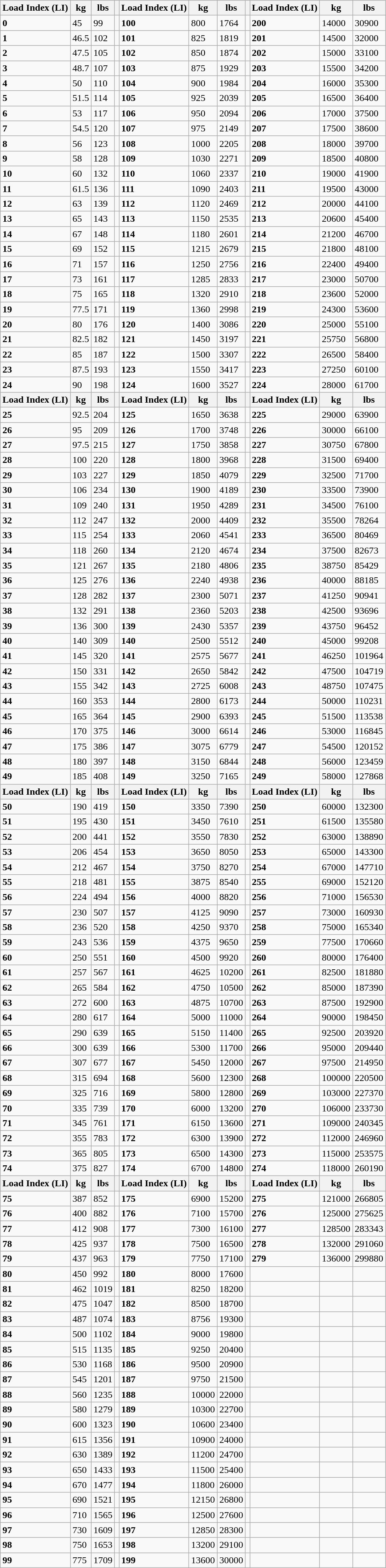<table class="wikitable mw-collapsible">
<tr>
<th>Load Index (LI)</th>
<th>kg</th>
<th>lbs</th>
<th></th>
<th>Load Index (LI)</th>
<th>kg</th>
<th>lbs</th>
<th></th>
<th>Load Index (LI)</th>
<th>kg</th>
<th>lbs</th>
</tr>
<tr>
<td><strong>0</strong></td>
<td>45</td>
<td>99</td>
<td></td>
<td><strong>100</strong></td>
<td>800</td>
<td>1764</td>
<td></td>
<td><strong>200</strong></td>
<td>14000</td>
<td>30900</td>
</tr>
<tr>
<td><strong>1</strong></td>
<td>46.5</td>
<td>102</td>
<td></td>
<td><strong>101</strong></td>
<td>825</td>
<td>1819</td>
<td></td>
<td><strong>201</strong></td>
<td>14500</td>
<td>32000</td>
</tr>
<tr>
<td><strong>2</strong></td>
<td>47.5</td>
<td>105</td>
<td></td>
<td><strong>102</strong></td>
<td>850</td>
<td>1874</td>
<td></td>
<td><strong>202</strong></td>
<td>15000</td>
<td>33100</td>
</tr>
<tr>
<td><strong>3</strong></td>
<td>48.7</td>
<td>107</td>
<td></td>
<td><strong>103</strong></td>
<td>875</td>
<td>1929</td>
<td></td>
<td><strong>203</strong></td>
<td>15500</td>
<td>34200</td>
</tr>
<tr>
<td><strong>4</strong></td>
<td>50</td>
<td>110</td>
<td></td>
<td><strong>104</strong></td>
<td>900</td>
<td>1984</td>
<td></td>
<td><strong>204</strong></td>
<td>16000</td>
<td>35300</td>
</tr>
<tr>
<td><strong>5</strong></td>
<td>51.5</td>
<td>114</td>
<td></td>
<td><strong>105</strong></td>
<td>925</td>
<td>2039</td>
<td></td>
<td><strong>205</strong></td>
<td>16500</td>
<td>36400</td>
</tr>
<tr>
<td><strong>6</strong></td>
<td>53</td>
<td>117</td>
<td></td>
<td><strong>106</strong></td>
<td>950</td>
<td>2094</td>
<td></td>
<td><strong>206</strong></td>
<td>17000</td>
<td>37500</td>
</tr>
<tr>
<td><strong>7</strong></td>
<td>54.5</td>
<td>120</td>
<td></td>
<td><strong>107</strong></td>
<td>975</td>
<td>2149</td>
<td></td>
<td><strong>207</strong></td>
<td>17500</td>
<td>38600</td>
</tr>
<tr>
<td><strong>8</strong></td>
<td>56</td>
<td>123</td>
<td></td>
<td><strong>108</strong></td>
<td>1000</td>
<td>2205</td>
<td></td>
<td><strong>208</strong></td>
<td>18000</td>
<td>39700</td>
</tr>
<tr>
<td><strong>9</strong></td>
<td>58</td>
<td>128</td>
<td></td>
<td><strong>109</strong></td>
<td>1030</td>
<td>2271</td>
<td></td>
<td><strong>209</strong></td>
<td>18500</td>
<td>40800</td>
</tr>
<tr>
<td><strong>10</strong></td>
<td>60</td>
<td>132</td>
<td></td>
<td><strong>110</strong></td>
<td>1060</td>
<td>2337</td>
<td></td>
<td><strong>210</strong></td>
<td>19000</td>
<td>41900</td>
</tr>
<tr>
<td><strong>11</strong></td>
<td>61.5</td>
<td>136</td>
<td></td>
<td><strong>111</strong></td>
<td>1090</td>
<td>2403</td>
<td></td>
<td><strong>211</strong></td>
<td>19500</td>
<td>43000</td>
</tr>
<tr>
<td><strong>12</strong></td>
<td>63</td>
<td>139</td>
<td></td>
<td><strong>112</strong></td>
<td>1120</td>
<td>2469</td>
<td></td>
<td><strong>212</strong></td>
<td>20000</td>
<td>44100</td>
</tr>
<tr>
<td><strong>13</strong></td>
<td>65</td>
<td>143</td>
<td></td>
<td><strong>113</strong></td>
<td>1150</td>
<td>2535</td>
<td></td>
<td><strong>213</strong></td>
<td>20600</td>
<td>45400</td>
</tr>
<tr>
<td><strong>14</strong></td>
<td>67</td>
<td>148</td>
<td></td>
<td><strong>114</strong></td>
<td>1180</td>
<td>2601</td>
<td></td>
<td><strong>214</strong></td>
<td>21200</td>
<td>46700</td>
</tr>
<tr>
<td><strong>15</strong></td>
<td>69</td>
<td>152</td>
<td></td>
<td><strong>115</strong></td>
<td>1215</td>
<td>2679</td>
<td></td>
<td><strong>215</strong></td>
<td>21800</td>
<td>48100</td>
</tr>
<tr>
<td><strong>16</strong></td>
<td>71</td>
<td>157</td>
<td></td>
<td><strong>116</strong></td>
<td>1250</td>
<td>2756</td>
<td></td>
<td><strong>216</strong></td>
<td>22400</td>
<td>49400</td>
</tr>
<tr>
<td><strong>17</strong></td>
<td>73</td>
<td>161</td>
<td></td>
<td><strong>117</strong></td>
<td>1285</td>
<td>2833</td>
<td></td>
<td><strong>217</strong></td>
<td>23000</td>
<td>50700</td>
</tr>
<tr>
<td><strong>18</strong></td>
<td>75</td>
<td>165</td>
<td></td>
<td><strong>118</strong></td>
<td>1320</td>
<td>2910</td>
<td></td>
<td><strong>218</strong></td>
<td>23600</td>
<td>52000</td>
</tr>
<tr>
<td><strong>19</strong></td>
<td>77.5</td>
<td>171</td>
<td></td>
<td><strong>119</strong></td>
<td>1360</td>
<td>2998</td>
<td></td>
<td><strong>219</strong></td>
<td>24300</td>
<td>53600</td>
</tr>
<tr>
<td><strong>20</strong></td>
<td>80</td>
<td>176</td>
<td></td>
<td><strong>120</strong></td>
<td>1400</td>
<td>3086</td>
<td></td>
<td><strong>220</strong></td>
<td>25000</td>
<td>55100</td>
</tr>
<tr>
<td><strong>21</strong></td>
<td>82.5</td>
<td>182</td>
<td></td>
<td><strong>121</strong></td>
<td>1450</td>
<td>3197</td>
<td></td>
<td><strong>221</strong></td>
<td>25750</td>
<td>56800</td>
</tr>
<tr>
<td><strong>22</strong></td>
<td>85</td>
<td>187</td>
<td></td>
<td><strong>122</strong></td>
<td>1500</td>
<td>3307</td>
<td></td>
<td><strong>222</strong></td>
<td>26500</td>
<td>58400</td>
</tr>
<tr>
<td><strong>23</strong></td>
<td>87.5</td>
<td>193</td>
<td></td>
<td><strong>123</strong></td>
<td>1550</td>
<td>3417</td>
<td></td>
<td><strong>223</strong></td>
<td>27250</td>
<td>60100</td>
</tr>
<tr>
<td><strong>24</strong></td>
<td>90</td>
<td>198</td>
<td></td>
<td><strong>124</strong></td>
<td>1600</td>
<td>3527</td>
<td></td>
<td><strong>224</strong></td>
<td>28000</td>
<td>61700</td>
</tr>
<tr>
<th>Load Index (LI)</th>
<th>kg</th>
<th>lbs</th>
<th></th>
<th>Load Index (LI)</th>
<th>kg</th>
<th>lbs</th>
<th></th>
<th>Load Index (LI)</th>
<th>kg</th>
<th>lbs</th>
</tr>
<tr>
<td><strong>25</strong></td>
<td>92.5</td>
<td>204</td>
<td></td>
<td><strong>125</strong></td>
<td>1650</td>
<td>3638</td>
<td></td>
<td><strong>225</strong></td>
<td>29000</td>
<td>63900</td>
</tr>
<tr>
<td><strong>26</strong></td>
<td>95</td>
<td>209</td>
<td></td>
<td><strong>126</strong></td>
<td>1700</td>
<td>3748</td>
<td></td>
<td><strong>226</strong></td>
<td>30000</td>
<td>66100</td>
</tr>
<tr>
<td><strong>27</strong></td>
<td>97.5</td>
<td>215</td>
<td></td>
<td><strong>127</strong></td>
<td>1750</td>
<td>3858</td>
<td></td>
<td><strong>227</strong></td>
<td>30750</td>
<td>67800</td>
</tr>
<tr>
<td><strong>28</strong></td>
<td>100</td>
<td>220</td>
<td></td>
<td><strong>128</strong></td>
<td>1800</td>
<td>3968</td>
<td></td>
<td><strong>228</strong></td>
<td>31500</td>
<td>69400</td>
</tr>
<tr>
<td><strong>29</strong></td>
<td>103</td>
<td>227</td>
<td></td>
<td><strong>129</strong></td>
<td>1850</td>
<td>4079</td>
<td></td>
<td><strong>229</strong></td>
<td>32500</td>
<td>71700</td>
</tr>
<tr>
<td><strong>30</strong></td>
<td>106</td>
<td>234</td>
<td></td>
<td><strong>130</strong></td>
<td>1900</td>
<td>4189</td>
<td></td>
<td><strong>230</strong></td>
<td>33500</td>
<td>73900</td>
</tr>
<tr>
<td><strong>31</strong></td>
<td>109</td>
<td>240</td>
<td></td>
<td><strong>131</strong></td>
<td>1950</td>
<td>4289</td>
<td></td>
<td><strong>231</strong></td>
<td>34500</td>
<td>76100</td>
</tr>
<tr>
<td><strong>32</strong></td>
<td>112</td>
<td>247</td>
<td></td>
<td><strong>132</strong></td>
<td>2000</td>
<td>4409</td>
<td></td>
<td><strong>232</strong></td>
<td>35500</td>
<td>78264</td>
</tr>
<tr>
<td><strong>33</strong></td>
<td>115</td>
<td>254</td>
<td></td>
<td><strong>133</strong></td>
<td>2060</td>
<td>4541</td>
<td></td>
<td><strong>233</strong></td>
<td>36500</td>
<td>80469</td>
</tr>
<tr>
<td><strong>34</strong></td>
<td>118</td>
<td>260</td>
<td></td>
<td><strong>134</strong></td>
<td>2120</td>
<td>4674</td>
<td></td>
<td><strong>234</strong></td>
<td>37500</td>
<td>82673</td>
</tr>
<tr>
<td><strong>35</strong></td>
<td>121</td>
<td>267</td>
<td></td>
<td><strong>135</strong></td>
<td>2180</td>
<td>4806</td>
<td></td>
<td><strong>235</strong></td>
<td>38750</td>
<td>85429</td>
</tr>
<tr>
<td><strong>36</strong></td>
<td>125</td>
<td>276</td>
<td></td>
<td><strong>136</strong></td>
<td>2240</td>
<td>4938</td>
<td></td>
<td><strong>236</strong></td>
<td>40000</td>
<td>88185</td>
</tr>
<tr>
<td><strong>37</strong></td>
<td>128</td>
<td>282</td>
<td></td>
<td><strong>137</strong></td>
<td>2300</td>
<td>5071</td>
<td></td>
<td><strong>237</strong></td>
<td>41250</td>
<td>90941</td>
</tr>
<tr>
<td><strong>38</strong></td>
<td>132</td>
<td>291</td>
<td></td>
<td><strong>138</strong></td>
<td>2360</td>
<td>5203</td>
<td></td>
<td><strong>238</strong></td>
<td>42500</td>
<td>93696</td>
</tr>
<tr>
<td><strong>39</strong></td>
<td>136</td>
<td>300</td>
<td></td>
<td><strong>139</strong></td>
<td>2430</td>
<td>5357</td>
<td></td>
<td><strong>239</strong></td>
<td>43750</td>
<td>96452</td>
</tr>
<tr>
<td><strong>40</strong></td>
<td>140</td>
<td>309</td>
<td></td>
<td><strong>140</strong></td>
<td>2500</td>
<td>5512</td>
<td></td>
<td><strong>240</strong></td>
<td>45000</td>
<td>99208</td>
</tr>
<tr>
<td><strong>41</strong></td>
<td>145</td>
<td>320</td>
<td></td>
<td><strong>141</strong></td>
<td>2575</td>
<td>5677</td>
<td></td>
<td><strong>241</strong></td>
<td>46250</td>
<td>101964</td>
</tr>
<tr>
<td><strong>42</strong></td>
<td>150</td>
<td>331</td>
<td></td>
<td><strong>142</strong></td>
<td>2650</td>
<td>5842</td>
<td></td>
<td><strong>242</strong></td>
<td>47500</td>
<td>104719</td>
</tr>
<tr>
<td><strong>43</strong></td>
<td>155</td>
<td>342</td>
<td></td>
<td><strong>143</strong></td>
<td>2725</td>
<td>6008</td>
<td></td>
<td><strong>243</strong></td>
<td>48750</td>
<td>107475</td>
</tr>
<tr>
<td><strong>44</strong></td>
<td>160</td>
<td>353</td>
<td></td>
<td><strong>144</strong></td>
<td>2800</td>
<td>6173</td>
<td></td>
<td><strong>244</strong></td>
<td>50000</td>
<td>110231</td>
</tr>
<tr>
<td><strong>45</strong></td>
<td>165</td>
<td>364</td>
<td></td>
<td><strong>145</strong></td>
<td>2900</td>
<td>6393</td>
<td></td>
<td><strong>245</strong></td>
<td>51500</td>
<td>113538</td>
</tr>
<tr>
<td><strong>46</strong></td>
<td>170</td>
<td>375</td>
<td></td>
<td><strong>146</strong></td>
<td>3000</td>
<td>6614</td>
<td></td>
<td><strong>246</strong></td>
<td>53000</td>
<td>116845</td>
</tr>
<tr>
<td><strong>47</strong></td>
<td>175</td>
<td>386</td>
<td></td>
<td><strong>147</strong></td>
<td>3075</td>
<td>6779</td>
<td></td>
<td><strong>247</strong></td>
<td>54500</td>
<td>120152</td>
</tr>
<tr>
<td><strong>48</strong></td>
<td>180</td>
<td>397</td>
<td></td>
<td><strong>148</strong></td>
<td>3150</td>
<td>6844</td>
<td></td>
<td><strong>248</strong></td>
<td>56000</td>
<td>123459</td>
</tr>
<tr>
<td><strong>49</strong></td>
<td>185</td>
<td>408</td>
<td></td>
<td><strong>149</strong></td>
<td>3250</td>
<td>7165</td>
<td></td>
<td><strong>249</strong></td>
<td>58000</td>
<td>127868</td>
</tr>
<tr>
<th>Load Index (LI)</th>
<th>kg</th>
<th>lbs</th>
<th></th>
<th>Load Index (LI)</th>
<th>kg</th>
<th>lbs</th>
<th></th>
<th>Load Index (LI)</th>
<th>kg</th>
<th>lbs</th>
</tr>
<tr>
<td><strong>50</strong></td>
<td>190</td>
<td>419</td>
<td></td>
<td><strong>150</strong></td>
<td>3350</td>
<td>7390</td>
<td></td>
<td><strong>250</strong></td>
<td>60000</td>
<td>132300</td>
</tr>
<tr>
<td><strong>51</strong></td>
<td>195</td>
<td>430</td>
<td></td>
<td><strong>151</strong></td>
<td>3450</td>
<td>7610</td>
<td></td>
<td><strong>251</strong></td>
<td>61500</td>
<td>135580</td>
</tr>
<tr>
<td><strong>52</strong></td>
<td>200</td>
<td>441</td>
<td></td>
<td><strong>152</strong></td>
<td>3550</td>
<td>7830</td>
<td></td>
<td><strong>252</strong></td>
<td>63000</td>
<td>138890</td>
</tr>
<tr>
<td><strong>53</strong></td>
<td>206</td>
<td>454</td>
<td></td>
<td><strong>153</strong></td>
<td>3650</td>
<td>8050</td>
<td></td>
<td><strong>253</strong></td>
<td>65000</td>
<td>143300</td>
</tr>
<tr>
<td><strong>54</strong></td>
<td>212</td>
<td>467</td>
<td></td>
<td><strong>154</strong></td>
<td>3750</td>
<td>8270</td>
<td></td>
<td><strong>254</strong></td>
<td>67000</td>
<td>147710</td>
</tr>
<tr>
<td><strong>55</strong></td>
<td>218</td>
<td>481</td>
<td></td>
<td><strong>155</strong></td>
<td>3875</td>
<td>8540</td>
<td></td>
<td><strong>255</strong></td>
<td>69000</td>
<td>152120</td>
</tr>
<tr>
<td><strong>56</strong></td>
<td>224</td>
<td>494</td>
<td></td>
<td><strong>156</strong></td>
<td>4000</td>
<td>8820</td>
<td></td>
<td><strong>256</strong></td>
<td>71000</td>
<td>156530</td>
</tr>
<tr>
<td><strong>57</strong></td>
<td>230</td>
<td>507</td>
<td></td>
<td><strong>157</strong></td>
<td>4125</td>
<td>9090</td>
<td></td>
<td><strong>257</strong></td>
<td>73000</td>
<td>160930</td>
</tr>
<tr>
<td><strong>58</strong></td>
<td>236</td>
<td>520</td>
<td></td>
<td><strong>158</strong></td>
<td>4250</td>
<td>9370</td>
<td></td>
<td><strong>258</strong></td>
<td>75000</td>
<td>165340</td>
</tr>
<tr>
<td><strong>59</strong></td>
<td>243</td>
<td>536</td>
<td></td>
<td><strong>159</strong></td>
<td>4375</td>
<td>9650</td>
<td></td>
<td><strong>259</strong></td>
<td>77500</td>
<td>170660</td>
</tr>
<tr>
<td><strong>60</strong></td>
<td>250</td>
<td>551</td>
<td></td>
<td><strong>160</strong></td>
<td>4500</td>
<td>9920</td>
<td></td>
<td><strong>260</strong></td>
<td>80000</td>
<td>176400</td>
</tr>
<tr>
<td><strong>61</strong></td>
<td>257</td>
<td>567</td>
<td></td>
<td><strong>161</strong></td>
<td>4625</td>
<td>10200</td>
<td></td>
<td><strong>261</strong></td>
<td>82500</td>
<td>181880</td>
</tr>
<tr>
<td><strong>62</strong></td>
<td>265</td>
<td>584</td>
<td></td>
<td><strong>162</strong></td>
<td>4750</td>
<td>10500</td>
<td></td>
<td><strong>262</strong></td>
<td>85000</td>
<td>187390</td>
</tr>
<tr>
<td><strong>63</strong></td>
<td>272</td>
<td>600</td>
<td></td>
<td><strong>163</strong></td>
<td>4875</td>
<td>10700</td>
<td></td>
<td><strong>263</strong></td>
<td>87500</td>
<td>192900</td>
</tr>
<tr>
<td><strong>64</strong></td>
<td>280</td>
<td>617</td>
<td></td>
<td><strong>164</strong></td>
<td>5000</td>
<td>11000</td>
<td></td>
<td><strong>264</strong></td>
<td>90000</td>
<td>198450</td>
</tr>
<tr>
<td><strong>65</strong></td>
<td>290</td>
<td>639</td>
<td></td>
<td><strong>165</strong></td>
<td>5150</td>
<td>11400</td>
<td></td>
<td><strong>265</strong></td>
<td>92500</td>
<td>203920</td>
</tr>
<tr>
<td><strong>66</strong></td>
<td>300</td>
<td>639</td>
<td></td>
<td><strong>166</strong></td>
<td>5300</td>
<td>11700</td>
<td></td>
<td><strong>266</strong></td>
<td>95000</td>
<td>209440</td>
</tr>
<tr>
<td><strong>67</strong></td>
<td>307</td>
<td>677</td>
<td></td>
<td><strong>167</strong></td>
<td>5450</td>
<td>12000</td>
<td></td>
<td><strong>267</strong></td>
<td>97500</td>
<td>214950</td>
</tr>
<tr>
<td><strong>68</strong></td>
<td>315</td>
<td>694</td>
<td></td>
<td><strong>168</strong></td>
<td>5600</td>
<td>12300</td>
<td></td>
<td><strong>268</strong></td>
<td>100000</td>
<td>220500</td>
</tr>
<tr>
<td><strong>69</strong></td>
<td>325</td>
<td>716</td>
<td></td>
<td><strong>169</strong></td>
<td>5800</td>
<td>12800</td>
<td></td>
<td><strong>269</strong></td>
<td>103000</td>
<td>227370</td>
</tr>
<tr>
<td><strong>70</strong></td>
<td>335</td>
<td>739</td>
<td></td>
<td><strong>170</strong></td>
<td>6000</td>
<td>13200</td>
<td></td>
<td><strong>270</strong></td>
<td>106000</td>
<td>233730</td>
</tr>
<tr>
<td><strong>71</strong></td>
<td>345</td>
<td>761</td>
<td></td>
<td><strong>171</strong></td>
<td>6150</td>
<td>13600</td>
<td></td>
<td><strong>271</strong></td>
<td>109000</td>
<td>240345</td>
</tr>
<tr>
<td><strong>72</strong></td>
<td>355</td>
<td>783</td>
<td></td>
<td><strong>172</strong></td>
<td>6300</td>
<td>13900</td>
<td></td>
<td><strong>272</strong></td>
<td>112000</td>
<td>246960</td>
</tr>
<tr>
<td><strong>73</strong></td>
<td>365</td>
<td>805</td>
<td></td>
<td><strong>173</strong></td>
<td>6500</td>
<td>14300</td>
<td></td>
<td><strong>273</strong></td>
<td>115000</td>
<td>253575</td>
</tr>
<tr>
<td><strong>74</strong></td>
<td>375</td>
<td>827</td>
<td></td>
<td><strong>174</strong></td>
<td>6700</td>
<td>14800</td>
<td></td>
<td><strong>274</strong></td>
<td>118000</td>
<td>260190</td>
</tr>
<tr>
<th>Load Index (LI)</th>
<th>kg</th>
<th>lbs</th>
<th></th>
<th>Load Index (LI)</th>
<th>kg</th>
<th>lbs</th>
<th></th>
<th>Load Index (LI)</th>
<th>kg</th>
<th>lbs</th>
</tr>
<tr>
<td><strong>75</strong></td>
<td>387</td>
<td>852</td>
<td></td>
<td><strong>175</strong></td>
<td>6900</td>
<td>15200</td>
<td></td>
<td><strong>275</strong></td>
<td>121000</td>
<td>266805</td>
</tr>
<tr>
<td><strong>76</strong></td>
<td>400</td>
<td>882</td>
<td></td>
<td><strong>176</strong></td>
<td>7100</td>
<td>15700</td>
<td></td>
<td><strong>276</strong></td>
<td>125000</td>
<td>275625</td>
</tr>
<tr>
<td><strong>77</strong></td>
<td>412</td>
<td>908</td>
<td></td>
<td><strong>177</strong></td>
<td>7300</td>
<td>16100</td>
<td></td>
<td><strong>277</strong></td>
<td>128500</td>
<td>283343</td>
</tr>
<tr>
<td><strong>78</strong></td>
<td>425</td>
<td>937</td>
<td></td>
<td><strong>178</strong></td>
<td>7500</td>
<td>16500</td>
<td></td>
<td><strong>278</strong></td>
<td>132000</td>
<td>291060</td>
</tr>
<tr>
<td><strong>79</strong></td>
<td>437</td>
<td>963</td>
<td></td>
<td><strong>179</strong></td>
<td>7750</td>
<td>17100</td>
<td></td>
<td><strong>279</strong></td>
<td>136000</td>
<td>299880</td>
</tr>
<tr>
<td><strong>80</strong></td>
<td>450</td>
<td>992</td>
<td></td>
<td><strong>180</strong></td>
<td>8000</td>
<td>17600</td>
<td></td>
<td></td>
<td></td>
<td></td>
</tr>
<tr>
<td><strong>81</strong></td>
<td>462</td>
<td>1019</td>
<td></td>
<td><strong>181</strong></td>
<td>8250</td>
<td>18200</td>
<td></td>
<td></td>
<td></td>
<td></td>
</tr>
<tr>
<td><strong>82</strong></td>
<td>475</td>
<td>1047</td>
<td></td>
<td><strong>182</strong></td>
<td>8500</td>
<td>18700</td>
<td></td>
<td></td>
<td></td>
<td></td>
</tr>
<tr>
<td><strong>83</strong></td>
<td>487</td>
<td>1074</td>
<td></td>
<td><strong>183</strong></td>
<td>8756</td>
<td>19300</td>
<td></td>
<td></td>
<td></td>
<td></td>
</tr>
<tr>
<td><strong>84</strong></td>
<td>500</td>
<td>1102</td>
<td></td>
<td><strong>184</strong></td>
<td>9000</td>
<td>19800</td>
<td></td>
<td></td>
<td></td>
<td></td>
</tr>
<tr>
<td><strong>85</strong></td>
<td>515</td>
<td>1135</td>
<td></td>
<td><strong>185</strong></td>
<td>9250</td>
<td>20400</td>
<td></td>
<td></td>
<td></td>
<td></td>
</tr>
<tr>
<td><strong>86</strong></td>
<td>530</td>
<td>1168</td>
<td></td>
<td><strong>186</strong></td>
<td>9500</td>
<td>20900</td>
<td></td>
<td></td>
<td></td>
<td></td>
</tr>
<tr>
<td><strong>87</strong></td>
<td>545</td>
<td>1201</td>
<td></td>
<td><strong>187</strong></td>
<td>9750</td>
<td>21500</td>
<td></td>
<td></td>
<td></td>
<td></td>
</tr>
<tr>
<td><strong>88</strong></td>
<td>560</td>
<td>1235</td>
<td></td>
<td><strong>188</strong></td>
<td>10000</td>
<td>22000</td>
<td></td>
<td></td>
<td></td>
<td></td>
</tr>
<tr>
<td><strong>89</strong></td>
<td>580</td>
<td>1279</td>
<td></td>
<td><strong>189</strong></td>
<td>10300</td>
<td>22700</td>
<td></td>
<td></td>
<td></td>
<td></td>
</tr>
<tr>
<td><strong>90</strong></td>
<td>600</td>
<td>1323</td>
<td></td>
<td><strong>190</strong></td>
<td>10600</td>
<td>23400</td>
<td></td>
<td></td>
<td></td>
<td></td>
</tr>
<tr>
<td><strong>91</strong></td>
<td>615</td>
<td>1356</td>
<td></td>
<td><strong>191</strong></td>
<td>10900</td>
<td>24000</td>
<td></td>
<td></td>
<td></td>
<td></td>
</tr>
<tr>
<td><strong>92</strong></td>
<td>630</td>
<td>1389</td>
<td></td>
<td><strong>192</strong></td>
<td>11200</td>
<td>24700</td>
<td></td>
<td></td>
<td></td>
<td></td>
</tr>
<tr>
<td><strong>93</strong></td>
<td>650</td>
<td>1433</td>
<td></td>
<td><strong>193</strong></td>
<td>11500</td>
<td>25400</td>
<td></td>
<td></td>
<td></td>
<td></td>
</tr>
<tr>
<td><strong>94</strong></td>
<td>670</td>
<td>1477</td>
<td></td>
<td><strong>194</strong></td>
<td>11800</td>
<td>26000</td>
<td></td>
<td></td>
<td></td>
<td></td>
</tr>
<tr>
<td><strong>95</strong></td>
<td>690</td>
<td>1521</td>
<td></td>
<td><strong>195</strong></td>
<td>12150</td>
<td>26800</td>
<td></td>
<td></td>
<td></td>
<td></td>
</tr>
<tr>
<td><strong>96</strong></td>
<td>710</td>
<td>1565</td>
<td></td>
<td><strong>196</strong></td>
<td>12500</td>
<td>27600</td>
<td></td>
<td></td>
<td></td>
<td></td>
</tr>
<tr>
<td><strong>97</strong></td>
<td>730</td>
<td>1609</td>
<td></td>
<td><strong>197</strong></td>
<td>12850</td>
<td>28300</td>
<td></td>
<td></td>
<td></td>
<td></td>
</tr>
<tr>
<td><strong>98</strong></td>
<td>750</td>
<td>1653</td>
<td></td>
<td><strong>198</strong></td>
<td>13200</td>
<td>29100</td>
<td></td>
<td></td>
<td></td>
<td></td>
</tr>
<tr>
<td><strong>99</strong></td>
<td>775</td>
<td>1709</td>
<td></td>
<td><strong>199</strong></td>
<td>13600</td>
<td>30000</td>
<td></td>
<td></td>
<td></td>
<td></td>
</tr>
</table>
